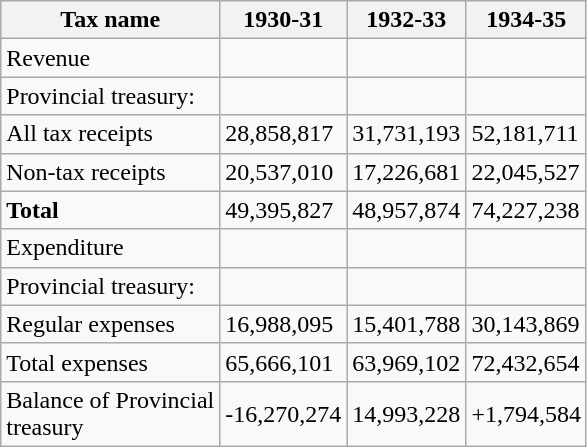<table class="wikitable">
<tr>
<th>Tax name</th>
<th>1930-31</th>
<th>1932-33</th>
<th>1934-35</th>
</tr>
<tr>
<td>Revenue</td>
<td></td>
<td></td>
<td></td>
</tr>
<tr>
<td>Provincial treasury:</td>
<td></td>
<td></td>
<td></td>
</tr>
<tr>
<td>All tax receipts</td>
<td>28,858,817</td>
<td>31,731,193</td>
<td>52,181,711</td>
</tr>
<tr>
<td>Non-tax receipts</td>
<td>20,537,010</td>
<td>17,226,681</td>
<td>22,045,527</td>
</tr>
<tr>
<td><strong>Total</strong></td>
<td>49,395,827</td>
<td>48,957,874</td>
<td>74,227,238</td>
</tr>
<tr>
<td>Expenditure</td>
<td></td>
<td></td>
<td></td>
</tr>
<tr>
<td>Provincial treasury:</td>
<td></td>
<td></td>
<td></td>
</tr>
<tr>
<td>Regular expenses</td>
<td>16,988,095</td>
<td>15,401,788</td>
<td>30,143,869</td>
</tr>
<tr>
<td>Total expenses</td>
<td>65,666,101</td>
<td>63,969,102</td>
<td>72,432,654</td>
</tr>
<tr>
<td>Balance of Provincial<br>treasury</td>
<td>-16,270,274</td>
<td>14,993,228</td>
<td>+1,794,584</td>
</tr>
</table>
